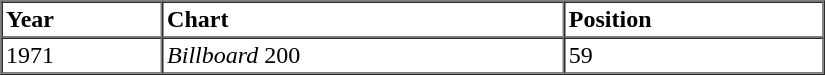<table border=1 cellspacing=0 cellpadding=2 width="550px">
<tr>
<th align="left">Year</th>
<th align="left">Chart</th>
<th align="left">Position</th>
</tr>
<tr>
<td align="left">1971</td>
<td align="left"><em>Billboard</em> 200</td>
<td align="left">59</td>
</tr>
<tr>
</tr>
</table>
